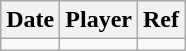<table class="wikitable">
<tr>
<th>Date</th>
<th>Player</th>
<th>Ref</th>
</tr>
<tr>
<td></td>
<td></td>
<td></td>
</tr>
</table>
